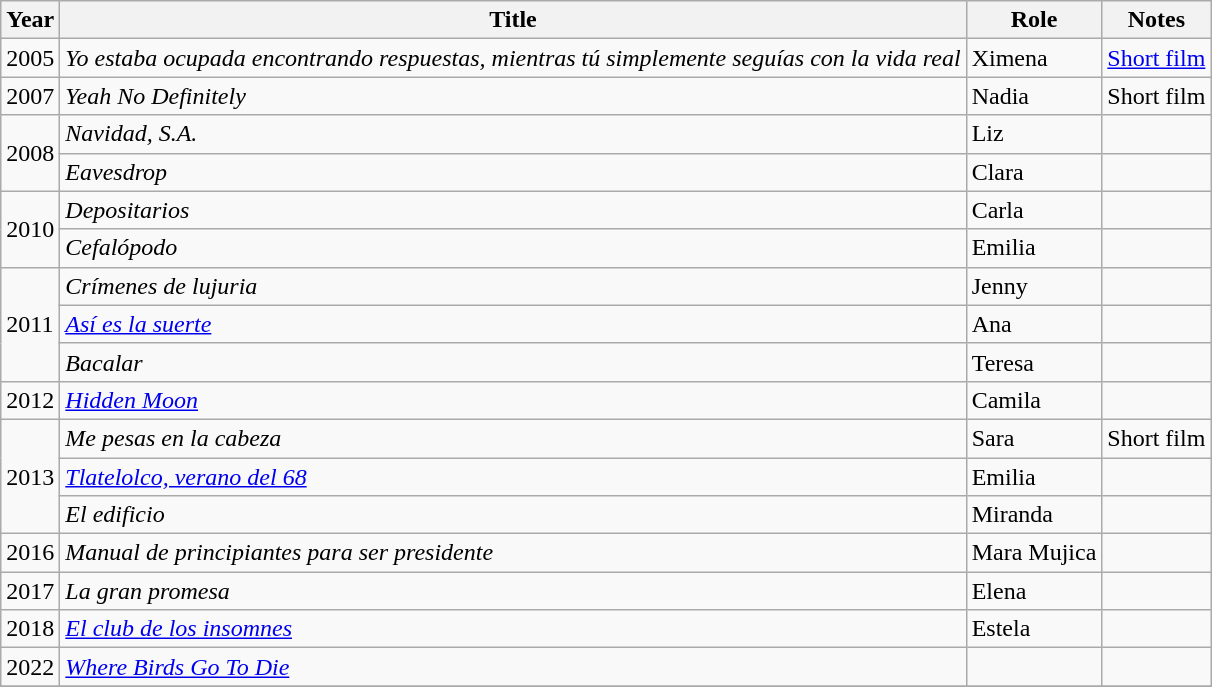<table class="wikitable">
<tr>
<th>Year</th>
<th>Title</th>
<th>Role</th>
<th>Notes</th>
</tr>
<tr>
<td>2005</td>
<td><em>Yo estaba ocupada encontrando respuestas, mientras tú simplemente seguías con la vida real</em></td>
<td>Ximena</td>
<td><a href='#'>Short film</a></td>
</tr>
<tr>
<td>2007</td>
<td><em>Yeah No Definitely</em></td>
<td>Nadia</td>
<td>Short film</td>
</tr>
<tr>
<td rowspan="2">2008</td>
<td><em>Navidad, S.A.</em></td>
<td>Liz</td>
<td></td>
</tr>
<tr>
<td><em>Eavesdrop</em></td>
<td>Clara</td>
<td></td>
</tr>
<tr>
<td rowspan="2">2010</td>
<td><em>Depositarios</em></td>
<td>Carla</td>
<td></td>
</tr>
<tr>
<td><em>Cefalópodo</em></td>
<td>Emilia</td>
<td></td>
</tr>
<tr>
<td rowspan="3">2011</td>
<td><em>Crímenes de lujuria</em></td>
<td>Jenny</td>
<td></td>
</tr>
<tr>
<td><em><a href='#'>Así es la suerte</a></em></td>
<td>Ana</td>
<td></td>
</tr>
<tr>
<td><em>Bacalar</em></td>
<td>Teresa</td>
<td></td>
</tr>
<tr>
<td>2012</td>
<td><em><a href='#'>Hidden Moon</a></em></td>
<td>Camila</td>
<td></td>
</tr>
<tr>
<td rowspan="3">2013</td>
<td><em>Me pesas en la cabeza</em></td>
<td>Sara</td>
<td>Short film</td>
</tr>
<tr>
<td><em><a href='#'>Tlatelolco, verano del 68</a></em></td>
<td>Emilia</td>
<td></td>
</tr>
<tr>
<td><em>El edificio</em></td>
<td>Miranda</td>
<td></td>
</tr>
<tr>
<td>2016</td>
<td><em>Manual de principiantes para ser presidente</em></td>
<td>Mara Mujica</td>
<td></td>
</tr>
<tr>
<td>2017</td>
<td><em>La gran promesa</em></td>
<td>Elena</td>
<td></td>
</tr>
<tr>
<td>2018</td>
<td><em><a href='#'>El club de los insomnes</a></em></td>
<td>Estela</td>
<td></td>
</tr>
<tr>
<td>2022</td>
<td><em><a href='#'>Where Birds Go To Die</a></em></td>
<td></td>
<td></td>
</tr>
<tr>
</tr>
</table>
